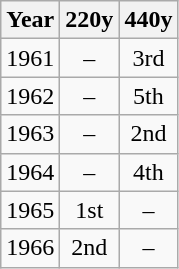<table class=wikitable>
<tr>
<th>Year</th>
<th>220y</th>
<th>440y</th>
</tr>
<tr>
<td>1961</td>
<td align="center">–</td>
<td align="center">3rd</td>
</tr>
<tr>
<td>1962</td>
<td align="center">–</td>
<td align="center">5th</td>
</tr>
<tr>
<td>1963</td>
<td align="center">–</td>
<td align="center">2nd</td>
</tr>
<tr>
<td>1964</td>
<td align="center">–</td>
<td align="center">4th</td>
</tr>
<tr>
<td>1965</td>
<td align="center">1st</td>
<td align="center">–</td>
</tr>
<tr>
<td>1966</td>
<td align="center">2nd</td>
<td align="center">–</td>
</tr>
</table>
